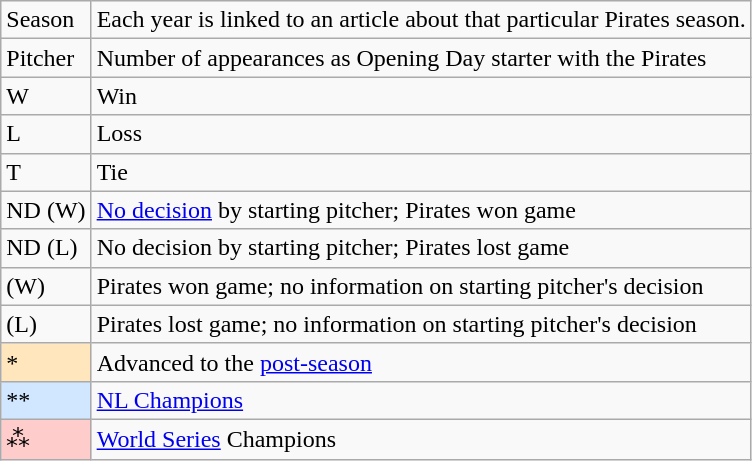<table class="wikitable" style="font-size:100%;">
<tr>
<td>Season</td>
<td>Each year is linked to an article about that particular Pirates season.</td>
</tr>
<tr>
<td>Pitcher </td>
<td>Number of appearances as Opening Day starter with the Pirates</td>
</tr>
<tr>
<td>W</td>
<td>Win</td>
</tr>
<tr>
<td>L</td>
<td>Loss</td>
</tr>
<tr>
<td>T</td>
<td>Tie</td>
</tr>
<tr>
<td>ND (W)</td>
<td><a href='#'>No decision</a> by starting pitcher; Pirates won game</td>
</tr>
<tr>
<td>ND (L)</td>
<td>No decision by starting pitcher; Pirates lost game</td>
</tr>
<tr>
<td>(W)</td>
<td>Pirates won game; no information on starting pitcher's decision</td>
</tr>
<tr>
<td>(L)</td>
<td>Pirates lost game; no information on starting pitcher's decision</td>
</tr>
<tr>
<td style="background-color: #FFE6BD">*</td>
<td>Advanced to the <a href='#'>post-season</a></td>
</tr>
<tr>
<td style="background-color: #D0E7FF">**</td>
<td><a href='#'>NL Champions</a></td>
</tr>
<tr>
<td style="background-color: #FFCCCC">⁂</td>
<td><a href='#'>World Series</a> Champions</td>
</tr>
</table>
